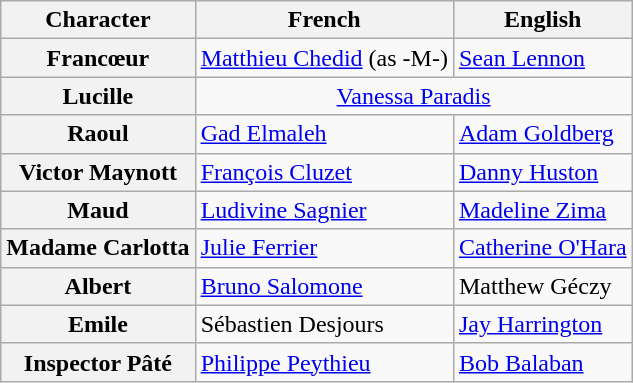<table class="wikitable">
<tr>
<th>Character</th>
<th>French</th>
<th>English</th>
</tr>
<tr>
<th>Francœur</th>
<td><a href='#'>Matthieu Chedid</a> (as -M-)</td>
<td><a href='#'>Sean Lennon</a></td>
</tr>
<tr>
<th>Lucille</th>
<td colspan="2" style="text-align:center;"><a href='#'>Vanessa Paradis</a></td>
</tr>
<tr>
<th>Raoul</th>
<td><a href='#'>Gad Elmaleh</a></td>
<td><a href='#'>Adam Goldberg</a></td>
</tr>
<tr>
<th>Victor Maynott</th>
<td><a href='#'>François Cluzet</a></td>
<td><a href='#'>Danny Huston</a></td>
</tr>
<tr>
<th>Maud</th>
<td><a href='#'>Ludivine Sagnier</a></td>
<td><a href='#'>Madeline Zima</a></td>
</tr>
<tr>
<th>Madame Carlotta</th>
<td><a href='#'>Julie Ferrier</a></td>
<td><a href='#'>Catherine O'Hara</a></td>
</tr>
<tr>
<th>Albert</th>
<td><a href='#'>Bruno Salomone</a></td>
<td>Matthew Géczy</td>
</tr>
<tr>
<th>Emile</th>
<td>Sébastien Desjours</td>
<td><a href='#'>Jay Harrington</a></td>
</tr>
<tr>
<th>Inspector Pâté</th>
<td><a href='#'>Philippe Peythieu</a></td>
<td><a href='#'>Bob Balaban</a></td>
</tr>
</table>
